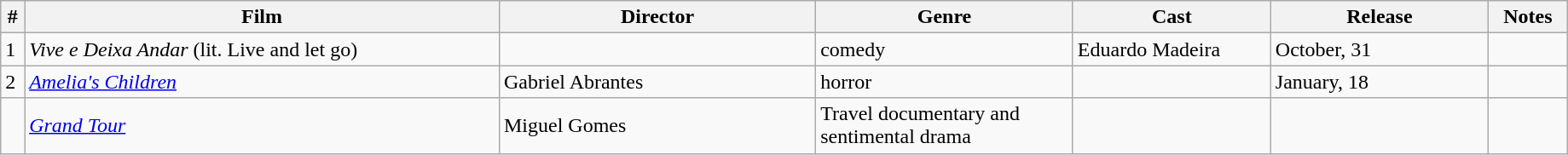<table class="wikitable sortable" width= "97%">
<tr>
<th width=1%>#</th>
<th width=24%>Film</th>
<th width=16%>Director</th>
<th width=13%>Genre</th>
<th width=10%>Cast</th>
<th width=11%>Release</th>
<th width=4%>Notes</th>
</tr>
<tr>
<td>1</td>
<td><em>Vive e Deixa Andar</em> (lit. Live and let go)</td>
<td></td>
<td>comedy</td>
<td>Eduardo Madeira</td>
<td>October, 31</td>
<td></td>
</tr>
<tr>
<td>2</td>
<td><em><a href='#'>Amelia's Children</a></em></td>
<td>Gabriel Abrantes</td>
<td>horror</td>
<td></td>
<td>January, 18</td>
<td></td>
</tr>
<tr>
<td></td>
<td><a href='#'><em>Grand Tour</em></a></td>
<td>Miguel Gomes</td>
<td>Travel documentary and sentimental drama</td>
<td></td>
<td></td>
<td></td>
</tr>
</table>
